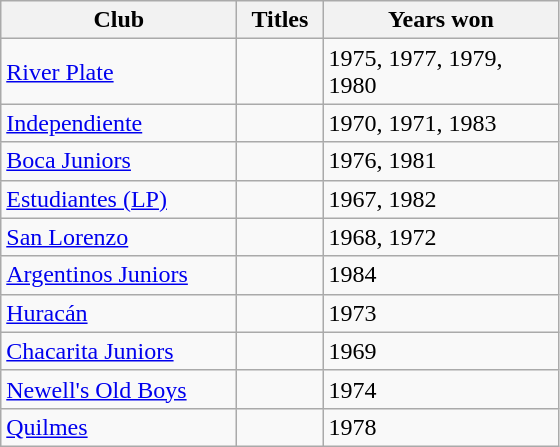<table class="wikitable sortable">
<tr>
<th width=150px>Club</th>
<th width=50px>Titles</th>
<th width=150px>Years won</th>
</tr>
<tr>
<td><a href='#'>River Plate</a></td>
<td></td>
<td>1975, 1977, 1979, 1980</td>
</tr>
<tr>
<td><a href='#'>Independiente</a></td>
<td></td>
<td>1970, 1971, 1983</td>
</tr>
<tr>
<td><a href='#'>Boca Juniors</a></td>
<td></td>
<td>1976, 1981</td>
</tr>
<tr>
<td><a href='#'>Estudiantes (LP)</a></td>
<td></td>
<td>1967, 1982</td>
</tr>
<tr>
<td><a href='#'>San Lorenzo</a></td>
<td></td>
<td>1968, 1972</td>
</tr>
<tr>
<td><a href='#'>Argentinos Juniors</a></td>
<td></td>
<td>1984</td>
</tr>
<tr>
<td><a href='#'>Huracán</a></td>
<td></td>
<td>1973</td>
</tr>
<tr>
<td><a href='#'>Chacarita Juniors</a></td>
<td></td>
<td>1969</td>
</tr>
<tr>
<td><a href='#'>Newell's Old Boys</a></td>
<td></td>
<td>1974</td>
</tr>
<tr>
<td><a href='#'>Quilmes</a></td>
<td></td>
<td>1978</td>
</tr>
</table>
